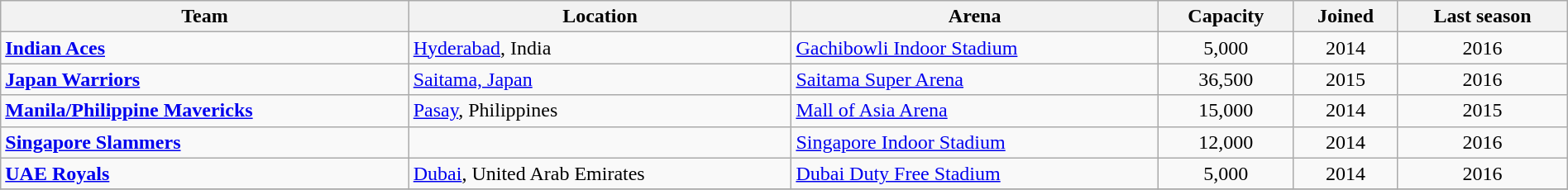<table class="wikitable" style="width:100%; text-align:left">
<tr>
<th>Team</th>
<th>Location</th>
<th>Arena</th>
<th>Capacity</th>
<th>Joined</th>
<th>Last season</th>
</tr>
<tr>
<td><strong><a href='#'>Indian Aces</a></strong></td>
<td> <a href='#'>Hyderabad</a>, India</td>
<td><a href='#'>Gachibowli Indoor Stadium</a></td>
<td align=center>5,000</td>
<td style="text-align:center;">2014</td>
<td style="text-align:center;">2016</td>
</tr>
<tr>
<td><strong><a href='#'>Japan Warriors</a></strong></td>
<td> <a href='#'>Saitama, Japan</a></td>
<td><a href='#'>Saitama Super Arena</a></td>
<td align=center>36,500</td>
<td style="text-align:center;">2015</td>
<td style="text-align:center;">2016</td>
</tr>
<tr>
<td><strong><a href='#'>Manila/Philippine Mavericks</a></strong></td>
<td> <a href='#'>Pasay</a>, Philippines</td>
<td><a href='#'>Mall of Asia Arena</a></td>
<td align=center>15,000</td>
<td style="text-align:center;">2014</td>
<td style="text-align:center;">2015</td>
</tr>
<tr>
<td><strong><a href='#'>Singapore Slammers</a></strong></td>
<td></td>
<td><a href='#'>Singapore Indoor Stadium</a></td>
<td align=center>12,000</td>
<td style="text-align:center;">2014</td>
<td style="text-align:center;">2016</td>
</tr>
<tr>
<td><strong><a href='#'>UAE Royals</a></strong></td>
<td> <a href='#'>Dubai</a>, United Arab Emirates</td>
<td><a href='#'>Dubai Duty Free Stadium</a></td>
<td align=center>5,000</td>
<td style="text-align:center;">2014</td>
<td style="text-align:center;">2016</td>
</tr>
<tr>
</tr>
</table>
